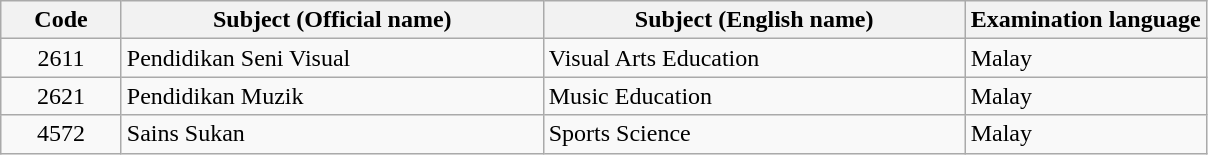<table class="wikitable">
<tr>
<th width="10%">Code</th>
<th width="35%">Subject (Official name)</th>
<th width="35%">Subject (English name)</th>
<th width="20%">Examination language</th>
</tr>
<tr>
<td style="text-align:center;">2611</td>
<td>Pendidikan Seni Visual</td>
<td>Visual Arts Education</td>
<td>Malay</td>
</tr>
<tr>
<td style="text-align:center;">2621</td>
<td>Pendidikan Muzik</td>
<td>Music Education</td>
<td>Malay</td>
</tr>
<tr>
<td style="text-align:center;">4572</td>
<td>Sains Sukan</td>
<td>Sports Science</td>
<td>Malay</td>
</tr>
</table>
